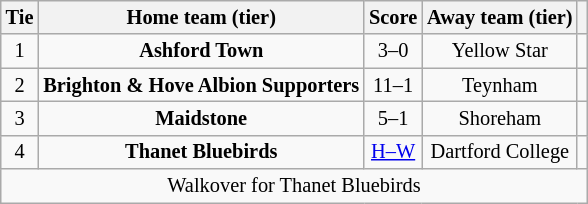<table class="wikitable" style="text-align:center; font-size:85%">
<tr>
<th>Tie</th>
<th>Home team (tier)</th>
<th>Score</th>
<th>Away team (tier)</th>
<th></th>
</tr>
<tr>
<td align="center">1</td>
<td><strong>Ashford Town</strong></td>
<td align="center">3–0</td>
<td>Yellow Star</td>
<td></td>
</tr>
<tr>
<td align="center">2</td>
<td><strong>Brighton & Hove Albion Supporters</strong></td>
<td align="center">11–1</td>
<td>Teynham</td>
<td></td>
</tr>
<tr>
<td align="center">3</td>
<td><strong>Maidstone</strong></td>
<td align="center">5–1</td>
<td>Shoreham</td>
<td></td>
</tr>
<tr>
<td align="center">4</td>
<td><strong>Thanet Bluebirds</strong></td>
<td align="center"><a href='#'>H–W</a></td>
<td>Dartford College</td>
<td></td>
</tr>
<tr>
<td colspan="5" align="center">Walkover for Thanet Bluebirds</td>
</tr>
</table>
